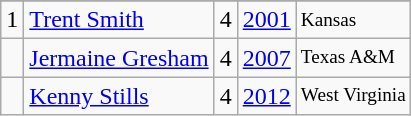<table class="wikitable">
<tr>
</tr>
<tr>
<td>1</td>
<td><a href='#'>Trent Smith</a></td>
<td>4</td>
<td><a href='#'>2001</a></td>
<td style="font-size:80%;">Kansas</td>
</tr>
<tr>
<td></td>
<td><a href='#'>Jermaine Gresham</a></td>
<td>4</td>
<td><a href='#'>2007</a></td>
<td style="font-size:80%;">Texas A&M</td>
</tr>
<tr>
<td></td>
<td><a href='#'>Kenny Stills</a></td>
<td>4</td>
<td><a href='#'>2012</a></td>
<td style="font-size:80%;">West Virginia</td>
</tr>
</table>
